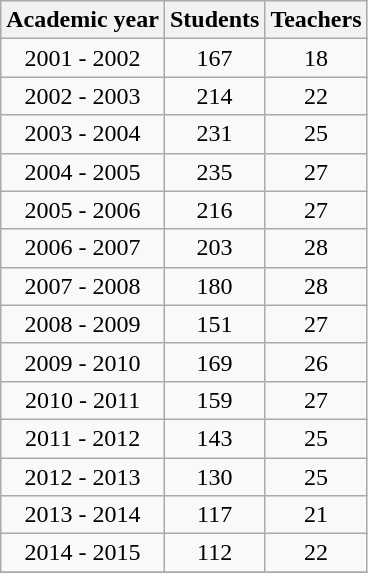<table class="wikitable sortable" style="text-align:center;">
<tr>
<th>Academic year</th>
<th>Students</th>
<th>Teachers</th>
</tr>
<tr>
<td>2001 - 2002</td>
<td>167</td>
<td>18</td>
</tr>
<tr>
<td>2002 - 2003</td>
<td>214</td>
<td>22</td>
</tr>
<tr>
<td>2003 - 2004</td>
<td>231</td>
<td>25</td>
</tr>
<tr>
<td>2004 - 2005</td>
<td>235</td>
<td>27</td>
</tr>
<tr>
<td>2005 - 2006</td>
<td>216</td>
<td>27</td>
</tr>
<tr>
<td>2006 - 2007</td>
<td>203</td>
<td>28</td>
</tr>
<tr>
<td>2007 - 2008</td>
<td>180</td>
<td>28</td>
</tr>
<tr>
<td>2008 - 2009</td>
<td>151</td>
<td>27</td>
</tr>
<tr>
<td>2009 - 2010</td>
<td>169</td>
<td>26</td>
</tr>
<tr>
<td>2010 - 2011</td>
<td>159</td>
<td>27</td>
</tr>
<tr>
<td>2011 - 2012</td>
<td>143</td>
<td>25</td>
</tr>
<tr>
<td>2012 - 2013</td>
<td>130</td>
<td>25</td>
</tr>
<tr>
<td>2013 - 2014</td>
<td>117</td>
<td>21</td>
</tr>
<tr>
<td>2014 - 2015</td>
<td>112</td>
<td>22</td>
</tr>
<tr>
</tr>
</table>
